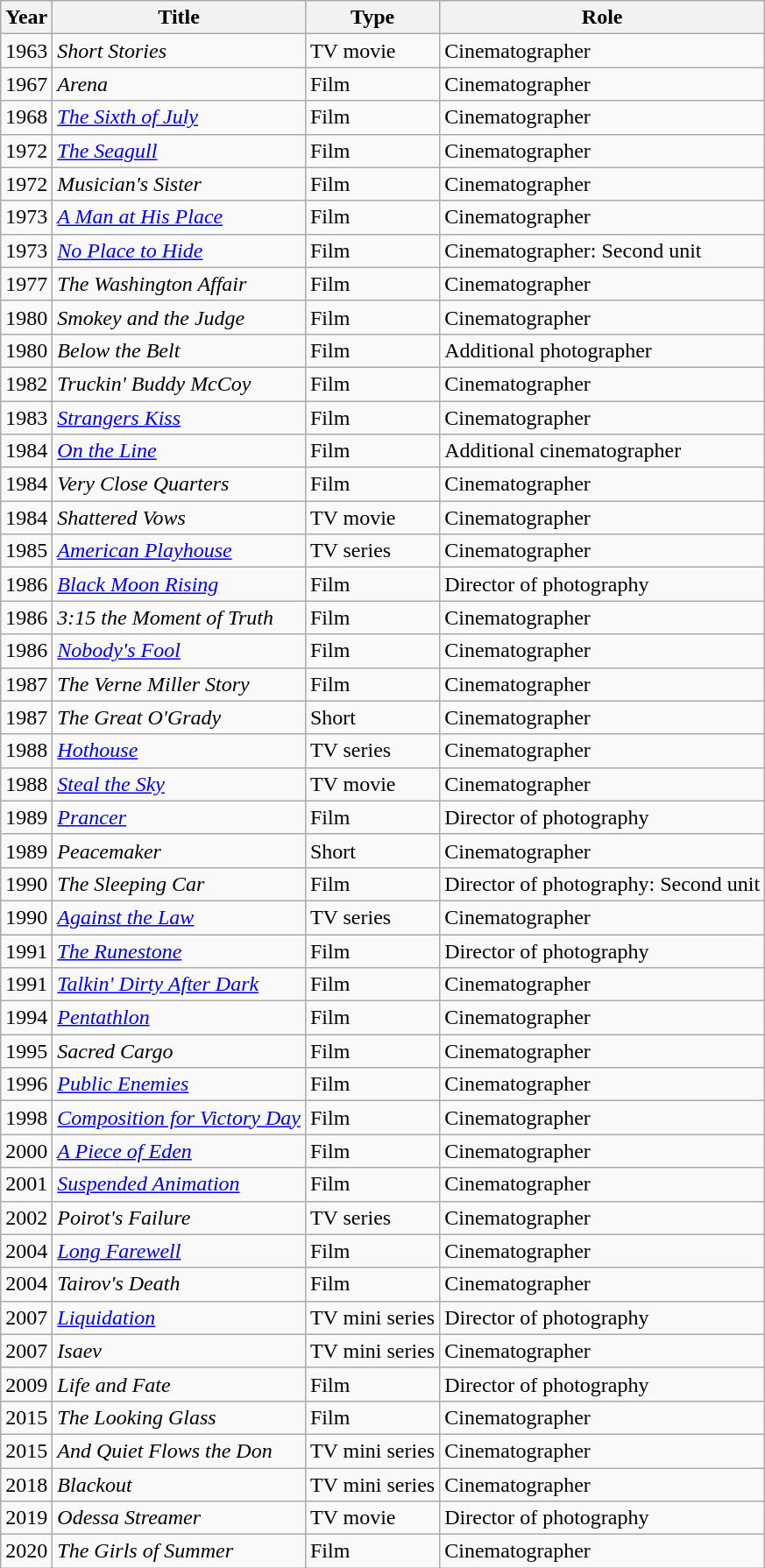<table class="wikitable">
<tr>
<th>Year</th>
<th>Title</th>
<th>Type</th>
<th>Role</th>
</tr>
<tr>
<td>1963</td>
<td><em>Short Stories</em></td>
<td>TV movie</td>
<td>Cinematographer</td>
</tr>
<tr>
<td>1967</td>
<td><em>Arena</em></td>
<td>Film</td>
<td>Cinematographer</td>
</tr>
<tr>
<td>1968</td>
<td><em><a href='#'>The Sixth of July</a></em></td>
<td>Film</td>
<td>Cinematographer</td>
</tr>
<tr>
<td>1972</td>
<td><a href='#'><em>The Seagull</em></a></td>
<td>Film</td>
<td>Cinematographer</td>
</tr>
<tr>
<td>1972</td>
<td><em>Musician's Sister</em></td>
<td>Film</td>
<td>Cinematographer</td>
</tr>
<tr>
<td>1973</td>
<td><em><a href='#'>A Man at His Place</a></em></td>
<td>Film</td>
<td>Cinematographer</td>
</tr>
<tr>
<td>1973</td>
<td><a href='#'><em>No Place to Hide</em></a></td>
<td>Film</td>
<td>Cinematographer: Second unit</td>
</tr>
<tr>
<td>1977</td>
<td><em>The Washington Affair</em></td>
<td>Film</td>
<td>Cinematographer</td>
</tr>
<tr>
<td>1980</td>
<td><em>Smokey and the Judge</em></td>
<td>Film</td>
<td>Cinematographer</td>
</tr>
<tr>
<td>1980</td>
<td><em>Below the Belt</em></td>
<td>Film</td>
<td>Additional photographer</td>
</tr>
<tr>
<td>1982</td>
<td><em>Truckin' Buddy McCoy</em></td>
<td>Film</td>
<td>Cinematographer</td>
</tr>
<tr>
<td>1983</td>
<td><em><a href='#'>Strangers Kiss</a></em></td>
<td>Film</td>
<td>Cinematographer</td>
</tr>
<tr>
<td>1984</td>
<td><a href='#'><em>On the Line</em></a></td>
<td>Film</td>
<td>Additional cinematographer</td>
</tr>
<tr>
<td>1984</td>
<td><em>Very Close Quarters</em></td>
<td>Film</td>
<td>Cinematographer</td>
</tr>
<tr>
<td>1984</td>
<td><em>Shattered Vows</em></td>
<td>TV movie</td>
<td>Cinematographer</td>
</tr>
<tr>
<td>1985</td>
<td><em><a href='#'>American Playhouse</a></em></td>
<td>TV series</td>
<td>Cinematographer</td>
</tr>
<tr>
<td>1986</td>
<td><em><a href='#'>Black Moon Rising</a></em></td>
<td>Film</td>
<td>Director of photography</td>
</tr>
<tr>
<td>1986</td>
<td><em>3:15 the Moment of Truth</em></td>
<td>Film</td>
<td>Cinematographer</td>
</tr>
<tr>
<td>1986</td>
<td><a href='#'><em>Nobody's Fool</em></a></td>
<td>Film</td>
<td>Cinematographer</td>
</tr>
<tr>
<td>1987</td>
<td><em>The Verne Miller Story</em></td>
<td>Film</td>
<td>Cinematographer</td>
</tr>
<tr>
<td>1987</td>
<td><em>The Great O'Grady</em></td>
<td>Short</td>
<td>Cinematographer</td>
</tr>
<tr>
<td>1988</td>
<td><a href='#'><em>Hothouse</em></a></td>
<td>TV series</td>
<td>Cinematographer</td>
</tr>
<tr>
<td>1988</td>
<td><em><a href='#'>Steal the Sky</a></em></td>
<td>TV movie</td>
<td>Cinematographer</td>
</tr>
<tr>
<td>1989</td>
<td><a href='#'><em>Prancer</em></a></td>
<td>Film</td>
<td>Director of photography</td>
</tr>
<tr>
<td>1989</td>
<td><em>Peacemaker</em></td>
<td>Short</td>
<td>Cinematographer</td>
</tr>
<tr>
<td>1990</td>
<td><em>The Sleeping Car</em></td>
<td>Film</td>
<td>Director of photography: Second unit</td>
</tr>
<tr>
<td>1990</td>
<td><a href='#'><em>Against the Law</em></a></td>
<td>TV series</td>
<td>Cinematographer</td>
</tr>
<tr>
<td>1991</td>
<td><em><a href='#'>The Runestone</a></em></td>
<td>Film</td>
<td>Director of photography</td>
</tr>
<tr>
<td>1991</td>
<td><em><a href='#'>Talkin' Dirty After Dark</a></em></td>
<td>Film</td>
<td>Cinematographer</td>
</tr>
<tr>
<td>1994</td>
<td><a href='#'><em>Pentathlon</em></a></td>
<td>Film</td>
<td>Cinematographer</td>
</tr>
<tr>
<td>1995</td>
<td><em>Sacred Cargo</em></td>
<td>Film</td>
<td>Cinematographer</td>
</tr>
<tr>
<td>1996</td>
<td><a href='#'><em>Public Enemies</em></a></td>
<td>Film</td>
<td>Cinematographer</td>
</tr>
<tr>
<td>1998</td>
<td><em><a href='#'>Composition for Victory Day</a></em></td>
<td>Film</td>
<td>Cinematographer</td>
</tr>
<tr>
<td>2000</td>
<td><em><a href='#'>A Piece of Eden</a></em></td>
<td>Film</td>
<td>Cinematographer</td>
</tr>
<tr>
<td>2001</td>
<td><a href='#'><em>Suspended Animation</em></a></td>
<td>Film</td>
<td>Cinematographer</td>
</tr>
<tr>
<td>2002</td>
<td><em>Poirot's Failure</em></td>
<td>TV series</td>
<td>Cinematographer</td>
</tr>
<tr>
<td>2004</td>
<td><em><a href='#'>Long Farewell</a></em></td>
<td>Film</td>
<td>Cinematographer</td>
</tr>
<tr>
<td>2004</td>
<td><em>Tairov's Death</em></td>
<td>Film</td>
<td>Cinematographer</td>
</tr>
<tr>
<td>2007</td>
<td><a href='#'><em>Liquidation</em></a></td>
<td>TV mini series</td>
<td>Director of photography</td>
</tr>
<tr>
<td>2007</td>
<td><em>Isaev</em></td>
<td>TV mini series</td>
<td>Cinematographer</td>
</tr>
<tr>
<td>2009</td>
<td><em>Life and Fate</em></td>
<td>Film</td>
<td>Director of photography</td>
</tr>
<tr>
<td>2015</td>
<td><em>The Looking Glass</em></td>
<td>Film</td>
<td>Cinematographer</td>
</tr>
<tr>
<td>2015</td>
<td><em>And Quiet Flows the Don</em></td>
<td>TV mini series</td>
<td>Cinematographer</td>
</tr>
<tr>
<td>2018</td>
<td><em>Blackout</em></td>
<td>TV mini series</td>
<td>Cinematographer</td>
</tr>
<tr>
<td>2019</td>
<td><em>Odessa Streamer</em></td>
<td>TV movie</td>
<td>Director of photography</td>
</tr>
<tr>
<td>2020</td>
<td><em>The Girls of Summer</em></td>
<td>Film</td>
<td>Cinematographer</td>
</tr>
</table>
